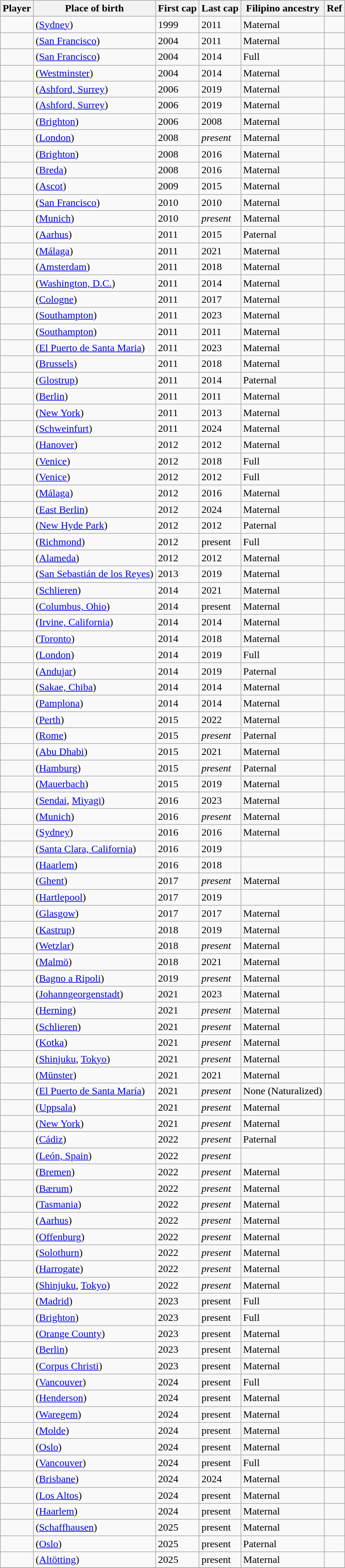<table class="wikitable sortable">
<tr>
<th>Player</th>
<th>Place of birth</th>
<th>First cap</th>
<th>Last cap</th>
<th class="unsortable">Filipino ancestry</th>
<th>Ref</th>
</tr>
<tr>
<td></td>
<td> (<a href='#'>Sydney</a>)</td>
<td>1999</td>
<td>2011</td>
<td>Maternal</td>
<td></td>
</tr>
<tr>
<td></td>
<td> (<a href='#'>San Francisco</a>)</td>
<td>2004</td>
<td>2011</td>
<td>Maternal</td>
<td></td>
</tr>
<tr>
<td></td>
<td> (<a href='#'>San Francisco</a>)</td>
<td>2004</td>
<td>2014</td>
<td>Full</td>
<td></td>
</tr>
<tr>
<td></td>
<td> (<a href='#'>Westminster</a>)</td>
<td>2004</td>
<td>2014</td>
<td>Maternal</td>
<td></td>
</tr>
<tr>
<td></td>
<td> (<a href='#'>Ashford, Surrey</a>)</td>
<td>2006</td>
<td>2019</td>
<td>Maternal</td>
<td></td>
</tr>
<tr>
<td></td>
<td> (<a href='#'>Ashford, Surrey</a>)</td>
<td>2006</td>
<td>2019</td>
<td>Maternal</td>
<td></td>
</tr>
<tr>
<td></td>
<td> (<a href='#'>Brighton</a>)</td>
<td>2006</td>
<td>2008</td>
<td>Maternal</td>
<td></td>
</tr>
<tr>
<td></td>
<td> (<a href='#'>London</a>)</td>
<td>2008</td>
<td><em>present</em></td>
<td>Maternal</td>
<td></td>
</tr>
<tr>
<td></td>
<td> (<a href='#'>Brighton</a>)</td>
<td>2008</td>
<td>2016</td>
<td>Maternal</td>
<td></td>
</tr>
<tr>
<td></td>
<td> (<a href='#'>Breda</a>)</td>
<td>2008</td>
<td>2016</td>
<td>Maternal</td>
<td></td>
</tr>
<tr>
<td></td>
<td> (<a href='#'>Ascot</a>)</td>
<td>2009</td>
<td>2015</td>
<td>Maternal</td>
<td></td>
</tr>
<tr>
<td></td>
<td> (<a href='#'>San Francisco</a>)</td>
<td>2010</td>
<td>2010</td>
<td>Maternal</td>
<td></td>
</tr>
<tr>
<td></td>
<td> (<a href='#'>Munich</a>)</td>
<td>2010</td>
<td><em>present</em></td>
<td>Maternal</td>
<td></td>
</tr>
<tr>
<td></td>
<td> (<a href='#'>Aarhus</a>)</td>
<td>2011</td>
<td>2015</td>
<td>Paternal</td>
<td></td>
</tr>
<tr>
<td></td>
<td> (<a href='#'>Málaga</a>)</td>
<td>2011</td>
<td>2021</td>
<td>Maternal</td>
<td></td>
</tr>
<tr>
<td></td>
<td> (<a href='#'>Amsterdam</a>)</td>
<td>2011</td>
<td>2018</td>
<td>Maternal</td>
<td></td>
</tr>
<tr>
<td></td>
<td> (<a href='#'>Washington, D.C.</a>)</td>
<td>2011</td>
<td>2014</td>
<td>Maternal</td>
<td></td>
</tr>
<tr>
<td></td>
<td> (<a href='#'>Cologne</a>)</td>
<td>2011</td>
<td>2017</td>
<td>Maternal</td>
<td></td>
</tr>
<tr>
<td></td>
<td> (<a href='#'>Southampton</a>)</td>
<td>2011</td>
<td>2023</td>
<td>Maternal</td>
<td></td>
</tr>
<tr>
<td></td>
<td> (<a href='#'>Southampton</a>)</td>
<td>2011</td>
<td>2011</td>
<td>Maternal</td>
<td></td>
</tr>
<tr>
<td></td>
<td> (<a href='#'>El Puerto de Santa Maria</a>)</td>
<td>2011</td>
<td>2023</td>
<td>Maternal</td>
<td></td>
</tr>
<tr>
<td></td>
<td> (<a href='#'>Brussels</a>)</td>
<td>2011</td>
<td>2018</td>
<td>Maternal</td>
<td></td>
</tr>
<tr>
<td></td>
<td> (<a href='#'>Glostrup</a>)</td>
<td>2011</td>
<td>2014</td>
<td>Paternal</td>
<td></td>
</tr>
<tr>
<td></td>
<td> (<a href='#'>Berlin</a>)</td>
<td>2011</td>
<td>2011</td>
<td>Maternal</td>
<td></td>
</tr>
<tr>
<td></td>
<td> (<a href='#'>New York</a>)</td>
<td>2011</td>
<td>2013</td>
<td>Maternal</td>
<td></td>
</tr>
<tr>
<td></td>
<td> (<a href='#'>Schweinfurt</a>)</td>
<td>2011</td>
<td>2024</td>
<td>Maternal</td>
<td></td>
</tr>
<tr>
<td></td>
<td> (<a href='#'>Hanover</a>)</td>
<td>2012</td>
<td>2012</td>
<td>Maternal</td>
<td></td>
</tr>
<tr>
<td></td>
<td> (<a href='#'>Venice</a>)</td>
<td>2012</td>
<td>2018</td>
<td>Full</td>
<td></td>
</tr>
<tr>
<td></td>
<td> (<a href='#'>Venice</a>)</td>
<td>2012</td>
<td>2012</td>
<td>Full</td>
<td></td>
</tr>
<tr>
<td></td>
<td> (<a href='#'>Málaga</a>)</td>
<td>2012</td>
<td>2016</td>
<td>Maternal</td>
<td></td>
</tr>
<tr>
<td></td>
<td> (<a href='#'>East Berlin</a>)</td>
<td>2012</td>
<td>2024</td>
<td>Maternal</td>
<td></td>
</tr>
<tr>
<td></td>
<td> (<a href='#'>New Hyde Park</a>)</td>
<td>2012</td>
<td>2012</td>
<td>Paternal</td>
<td></td>
</tr>
<tr>
<td></td>
<td> (<a href='#'>Richmond</a>)</td>
<td>2012</td>
<td>present</td>
<td>Full</td>
<td></td>
</tr>
<tr>
<td></td>
<td> (<a href='#'>Alameda</a>)</td>
<td>2012</td>
<td>2012</td>
<td>Maternal</td>
<td></td>
</tr>
<tr>
<td></td>
<td> (<a href='#'>San Sebastián de los Reyes</a>)</td>
<td>2013</td>
<td>2019</td>
<td>Maternal</td>
<td></td>
</tr>
<tr>
<td></td>
<td> (<a href='#'>Schlieren</a>)</td>
<td>2014</td>
<td>2021</td>
<td>Maternal</td>
<td></td>
</tr>
<tr>
<td></td>
<td> (<a href='#'>Columbus, Ohio</a>)</td>
<td>2014</td>
<td>present</td>
<td>Maternal</td>
<td></td>
</tr>
<tr>
<td></td>
<td> (<a href='#'>Irvine, California</a>)</td>
<td>2014</td>
<td>2014</td>
<td>Maternal</td>
<td></td>
</tr>
<tr>
<td></td>
<td> (<a href='#'>Toronto</a>)</td>
<td>2014</td>
<td>2018</td>
<td>Maternal</td>
<td></td>
</tr>
<tr>
<td></td>
<td> (<a href='#'>London</a>)</td>
<td>2014</td>
<td>2019</td>
<td>Full</td>
<td></td>
</tr>
<tr>
<td></td>
<td> (<a href='#'>Andujar</a>)</td>
<td>2014</td>
<td>2019</td>
<td>Paternal</td>
<td></td>
</tr>
<tr>
<td></td>
<td> (<a href='#'>Sakae, Chiba</a>)</td>
<td>2014</td>
<td>2014</td>
<td>Maternal</td>
<td></td>
</tr>
<tr>
<td></td>
<td> (<a href='#'>Pamplona</a>)</td>
<td>2014</td>
<td>2014</td>
<td>Maternal</td>
<td></td>
</tr>
<tr>
<td></td>
<td> (<a href='#'>Perth</a>)</td>
<td>2015</td>
<td>2022</td>
<td>Maternal</td>
<td></td>
</tr>
<tr>
<td></td>
<td> (<a href='#'>Rome</a>)</td>
<td>2015</td>
<td><em>present</em></td>
<td>Paternal</td>
<td></td>
</tr>
<tr>
<td></td>
<td> (<a href='#'>Abu Dhabi</a>)</td>
<td>2015</td>
<td>2021</td>
<td>Maternal</td>
<td></td>
</tr>
<tr>
<td></td>
<td> (<a href='#'>Hamburg</a>)</td>
<td>2015</td>
<td><em>present</em></td>
<td>Paternal</td>
<td></td>
</tr>
<tr>
<td></td>
<td> (<a href='#'>Mauerbach</a>)</td>
<td>2015</td>
<td>2019</td>
<td>Maternal</td>
<td></td>
</tr>
<tr>
<td></td>
<td> (<a href='#'>Sendai</a>, <a href='#'>Miyagi</a>)</td>
<td>2016</td>
<td>2023</td>
<td>Maternal</td>
<td></td>
</tr>
<tr>
<td></td>
<td> (<a href='#'>Munich</a>)</td>
<td>2016</td>
<td><em>present</em></td>
<td>Maternal</td>
<td></td>
</tr>
<tr>
<td></td>
<td> (<a href='#'>Sydney</a>)</td>
<td>2016</td>
<td>2016</td>
<td>Maternal</td>
<td></td>
</tr>
<tr>
<td></td>
<td> (<a href='#'>Santa Clara, California</a>)</td>
<td>2016</td>
<td>2019</td>
<td></td>
<td></td>
</tr>
<tr>
<td></td>
<td> (<a href='#'>Haarlem</a>)</td>
<td>2016</td>
<td>2018</td>
<td></td>
<td></td>
</tr>
<tr>
<td></td>
<td> (<a href='#'>Ghent</a>)</td>
<td>2017</td>
<td><em>present</em></td>
<td>Maternal</td>
<td></td>
</tr>
<tr>
<td></td>
<td> (<a href='#'>Hartlepool</a>)</td>
<td>2017</td>
<td>2019</td>
<td></td>
<td></td>
</tr>
<tr>
<td></td>
<td> (<a href='#'>Glasgow</a>)</td>
<td>2017</td>
<td>2017</td>
<td>Maternal</td>
<td></td>
</tr>
<tr>
<td></td>
<td> (<a href='#'>Kastrup</a>)</td>
<td>2018</td>
<td>2019</td>
<td>Maternal</td>
<td></td>
</tr>
<tr>
<td></td>
<td> (<a href='#'>Wetzlar</a>)</td>
<td>2018</td>
<td><em>present</em></td>
<td>Maternal</td>
<td></td>
</tr>
<tr>
<td></td>
<td> (<a href='#'>Malmö</a>)</td>
<td>2018</td>
<td>2021</td>
<td>Maternal</td>
<td></td>
</tr>
<tr>
<td></td>
<td> (<a href='#'>Bagno a Ripoli</a>)</td>
<td>2019</td>
<td><em>present</em></td>
<td>Maternal</td>
<td></td>
</tr>
<tr>
<td></td>
<td> (<a href='#'>Johanngeorgenstadt</a>)</td>
<td>2021</td>
<td>2023</td>
<td>Maternal</td>
<td></td>
</tr>
<tr>
<td></td>
<td> (<a href='#'>Herning</a>)</td>
<td>2021</td>
<td><em>present</em></td>
<td>Maternal</td>
<td></td>
</tr>
<tr>
<td></td>
<td> (<a href='#'>Schlieren</a>)</td>
<td>2021</td>
<td><em>present</em></td>
<td>Maternal</td>
<td></td>
</tr>
<tr>
<td></td>
<td> (<a href='#'>Kotka</a>)</td>
<td>2021</td>
<td><em>present</em></td>
<td>Maternal</td>
<td></td>
</tr>
<tr>
<td></td>
<td> (<a href='#'>Shinjuku</a>, <a href='#'>Tokyo</a>)</td>
<td>2021</td>
<td><em>present</em></td>
<td>Maternal</td>
<td></td>
</tr>
<tr>
<td></td>
<td> (<a href='#'>Münster</a>)</td>
<td>2021</td>
<td>2021</td>
<td>Maternal</td>
<td></td>
</tr>
<tr>
<td></td>
<td> (<a href='#'>El Puerto de Santa María</a>)</td>
<td>2021</td>
<td><em>present</em></td>
<td>None (Naturalized)</td>
<td></td>
</tr>
<tr>
<td></td>
<td> (<a href='#'>Uppsala</a>)</td>
<td>2021</td>
<td><em>present</em></td>
<td>Maternal</td>
<td></td>
</tr>
<tr>
<td></td>
<td> (<a href='#'>New York</a>)</td>
<td>2021</td>
<td><em>present</em></td>
<td>Maternal</td>
<td></td>
</tr>
<tr>
<td></td>
<td> (<a href='#'>Cádiz</a>)</td>
<td>2022</td>
<td><em>present</em></td>
<td>Paternal</td>
<td></td>
</tr>
<tr>
<td></td>
<td> (<a href='#'>León, Spain</a>)</td>
<td>2022</td>
<td><em>present</em></td>
<td></td>
<td></td>
</tr>
<tr>
<td></td>
<td> (<a href='#'>Bremen</a>)</td>
<td>2022</td>
<td><em>present</em></td>
<td>Maternal</td>
<td></td>
</tr>
<tr>
<td></td>
<td> (<a href='#'>Bærum</a>)</td>
<td>2022</td>
<td><em>present</em></td>
<td>Maternal</td>
<td></td>
</tr>
<tr>
<td></td>
<td> (<a href='#'>Tasmania</a>)</td>
<td>2022</td>
<td><em>present</em></td>
<td>Maternal</td>
<td></td>
</tr>
<tr>
<td></td>
<td> (<a href='#'>Aarhus</a>)</td>
<td>2022</td>
<td><em>present</em></td>
<td>Maternal</td>
<td></td>
</tr>
<tr>
<td></td>
<td> (<a href='#'>Offenburg</a>)</td>
<td>2022</td>
<td><em>present</em></td>
<td>Maternal</td>
<td></td>
</tr>
<tr>
<td></td>
<td> (<a href='#'>Solothurn</a>)</td>
<td>2022</td>
<td><em>present</em></td>
<td>Maternal</td>
<td></td>
</tr>
<tr>
<td></td>
<td> (<a href='#'>Harrogate</a>)</td>
<td>2022</td>
<td><em>present</em></td>
<td>Maternal</td>
<td></td>
</tr>
<tr>
<td></td>
<td> (<a href='#'>Shinjuku</a>, <a href='#'>Tokyo</a>)</td>
<td>2022</td>
<td><em>present</em></td>
<td>Maternal</td>
<td></td>
</tr>
<tr>
<td></td>
<td> (<a href='#'>Madrid</a>)</td>
<td>2023</td>
<td>present</td>
<td>Full</td>
<td></td>
</tr>
<tr>
<td></td>
<td> (<a href='#'>Brighton</a>)</td>
<td>2023</td>
<td>present</td>
<td>Full</td>
<td></td>
</tr>
<tr>
<td></td>
<td> (<a href='#'>Orange County</a>)</td>
<td>2023</td>
<td>present</td>
<td>Maternal</td>
<td></td>
</tr>
<tr>
<td></td>
<td> (<a href='#'>Berlin</a>)</td>
<td>2023</td>
<td>present</td>
<td>Maternal</td>
<td></td>
</tr>
<tr>
<td></td>
<td> (<a href='#'>Corpus Christi</a>)</td>
<td>2023</td>
<td>present</td>
<td>Maternal</td>
<td></td>
</tr>
<tr>
<td></td>
<td> (<a href='#'>Vancouver</a>)</td>
<td>2024</td>
<td>present</td>
<td>Full</td>
<td></td>
</tr>
<tr>
<td></td>
<td> (<a href='#'>Henderson</a>)</td>
<td>2024</td>
<td>present</td>
<td>Maternal</td>
<td></td>
</tr>
<tr>
<td></td>
<td> (<a href='#'>Waregem</a>)</td>
<td>2024</td>
<td>present</td>
<td>Maternal</td>
<td></td>
</tr>
<tr>
<td></td>
<td> (<a href='#'>Molde</a>)</td>
<td>2024</td>
<td>present</td>
<td>Maternal</td>
<td></td>
</tr>
<tr>
<td></td>
<td> (<a href='#'>Oslo</a>)</td>
<td>2024</td>
<td>present</td>
<td>Maternal</td>
<td></td>
</tr>
<tr>
<td></td>
<td> (<a href='#'>Vancouver</a>)</td>
<td>2024</td>
<td>present</td>
<td>Full</td>
<td></td>
</tr>
<tr>
<td></td>
<td> (<a href='#'>Brisbane</a>)</td>
<td>2024</td>
<td>2024</td>
<td>Maternal</td>
<td></td>
</tr>
<tr>
<td></td>
<td> (<a href='#'>Los Altos</a>)</td>
<td>2024</td>
<td>present</td>
<td>Maternal</td>
<td></td>
</tr>
<tr>
<td></td>
<td> (<a href='#'>Haarlem</a>)</td>
<td>2024</td>
<td>present</td>
<td>Maternal</td>
<td></td>
</tr>
<tr>
<td></td>
<td> (<a href='#'>Schaffhausen</a>)</td>
<td>2025</td>
<td>present</td>
<td>Maternal</td>
<td></td>
</tr>
<tr>
<td></td>
<td> (<a href='#'>Oslo</a>)</td>
<td>2025</td>
<td>present</td>
<td>Paternal</td>
<td></td>
</tr>
<tr>
<td></td>
<td> (<a href='#'>Altötting</a>)</td>
<td>2025</td>
<td>present</td>
<td>Maternal</td>
<td></td>
</tr>
<tr>
</tr>
</table>
